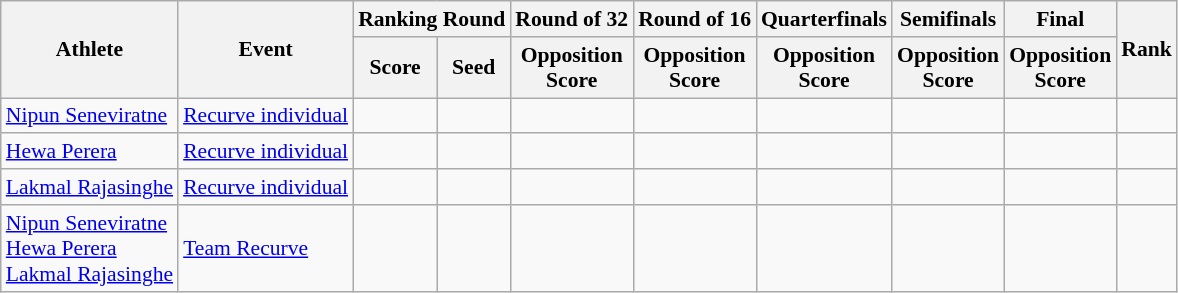<table class="wikitable" style="font-size:90%">
<tr>
<th rowspan="2">Athlete</th>
<th rowspan="2">Event</th>
<th colspan="2">Ranking Round</th>
<th>Round of 32</th>
<th>Round of 16</th>
<th>Quarterfinals</th>
<th>Semifinals</th>
<th>Final</th>
<th rowspan="2">Rank</th>
</tr>
<tr>
<th>Score</th>
<th>Seed</th>
<th>Opposition<br>Score</th>
<th>Opposition<br>Score</th>
<th>Opposition<br>Score</th>
<th>Opposition<br>Score</th>
<th>Opposition<br>Score</th>
</tr>
<tr>
<td><a href='#'>Nipun Seneviratne</a></td>
<td><a href='#'>Recurve individual</a></td>
<td align=center></td>
<td align=center></td>
<td align=center></td>
<td></td>
<td></td>
<td></td>
<td></td>
<td></td>
</tr>
<tr>
<td><a href='#'>Hewa Perera</a></td>
<td><a href='#'>Recurve individual</a></td>
<td align=center></td>
<td align=center></td>
<td align=center></td>
<td></td>
<td></td>
<td></td>
<td></td>
<td></td>
</tr>
<tr>
<td><a href='#'>Lakmal Rajasinghe</a></td>
<td><a href='#'>Recurve individual</a></td>
<td align=center></td>
<td align=center></td>
<td align=center></td>
<td></td>
<td></td>
<td></td>
<td></td>
<td></td>
</tr>
<tr>
<td><a href='#'>Nipun Seneviratne</a> <br><a href='#'>Hewa Perera</a><br><a href='#'>Lakmal Rajasinghe</a></td>
<td><a href='#'>Team Recurve</a></td>
<td align=center></td>
<td align=center></td>
<td align=center></td>
<td></td>
<td></td>
<td></td>
<td></td>
<td></td>
</tr>
</table>
